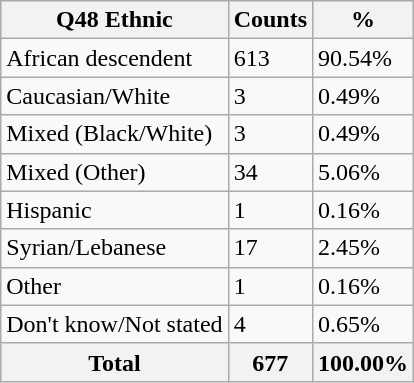<table class="wikitable sortable">
<tr>
<th>Q48 Ethnic</th>
<th>Counts</th>
<th>%</th>
</tr>
<tr>
<td>African descendent</td>
<td>613</td>
<td>90.54%</td>
</tr>
<tr>
<td>Caucasian/White</td>
<td>3</td>
<td>0.49%</td>
</tr>
<tr>
<td>Mixed (Black/White)</td>
<td>3</td>
<td>0.49%</td>
</tr>
<tr>
<td>Mixed (Other)</td>
<td>34</td>
<td>5.06%</td>
</tr>
<tr>
<td>Hispanic</td>
<td>1</td>
<td>0.16%</td>
</tr>
<tr>
<td>Syrian/Lebanese</td>
<td>17</td>
<td>2.45%</td>
</tr>
<tr>
<td>Other</td>
<td>1</td>
<td>0.16%</td>
</tr>
<tr>
<td>Don't know/Not stated</td>
<td>4</td>
<td>0.65%</td>
</tr>
<tr>
<th>Total</th>
<th>677</th>
<th>100.00%</th>
</tr>
</table>
